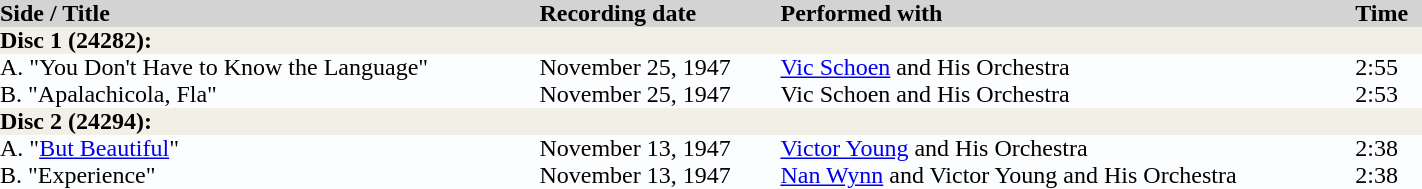<table border="0" cellpadding="0" cellspacing="0" style="width: 75%; margin: 1em 1em 1em 0; background: #FCFDFF; border-collapse: collapse;">
<tr bgcolor=#D3D3D4>
<td><strong>Side / Title</strong></td>
<td><strong>Recording date</strong></td>
<td><strong>Performed with</strong></td>
<td><strong>Time</strong></td>
</tr>
<tr bgcolor=#F2F0E6>
<td colspan="4"><strong>Disc 1 (24282):</strong></td>
</tr>
<tr>
<td>A. "You Don't Have to Know the Language"</td>
<td>November 25, 1947</td>
<td><a href='#'>Vic Schoen</a> and His Orchestra</td>
<td>2:55</td>
</tr>
<tr>
<td>B. "Apalachicola, Fla"</td>
<td>November 25, 1947</td>
<td>Vic Schoen and His Orchestra</td>
<td>2:53</td>
</tr>
<tr bgcolor=#F2F0E6>
<td colspan="4"><strong>Disc 2 (24294):</strong></td>
</tr>
<tr>
<td>A. "<a href='#'>But Beautiful</a>"</td>
<td>November 13, 1947</td>
<td><a href='#'>Victor Young</a> and His Orchestra</td>
<td>2:38</td>
</tr>
<tr>
<td>B. "Experience"</td>
<td>November 13, 1947</td>
<td><a href='#'>Nan Wynn</a> and Victor Young and His Orchestra</td>
<td>2:38</td>
</tr>
</table>
